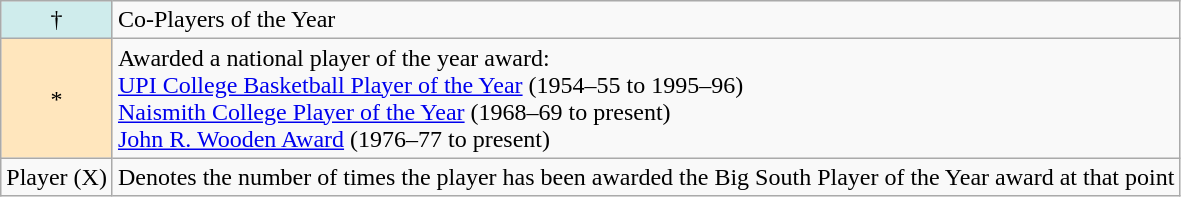<table class="wikitable">
<tr>
<td style="background-color:#CFECEC;" align="center">†</td>
<td>Co-Players of the Year</td>
</tr>
<tr>
<td style="background-color:#FFE6BD;" align="center">*</td>
<td>Awarded a national player of the year award: <br><a href='#'>UPI College Basketball Player of the Year</a> (1954–55 to 1995–96)<br> <a href='#'>Naismith College Player of the Year</a> (1968–69 to present)<br> <a href='#'>John R. Wooden Award</a> (1976–77 to present)</td>
</tr>
<tr>
<td>Player (X)</td>
<td>Denotes the number of times the player has been awarded the Big South Player of the Year award at that point</td>
</tr>
</table>
